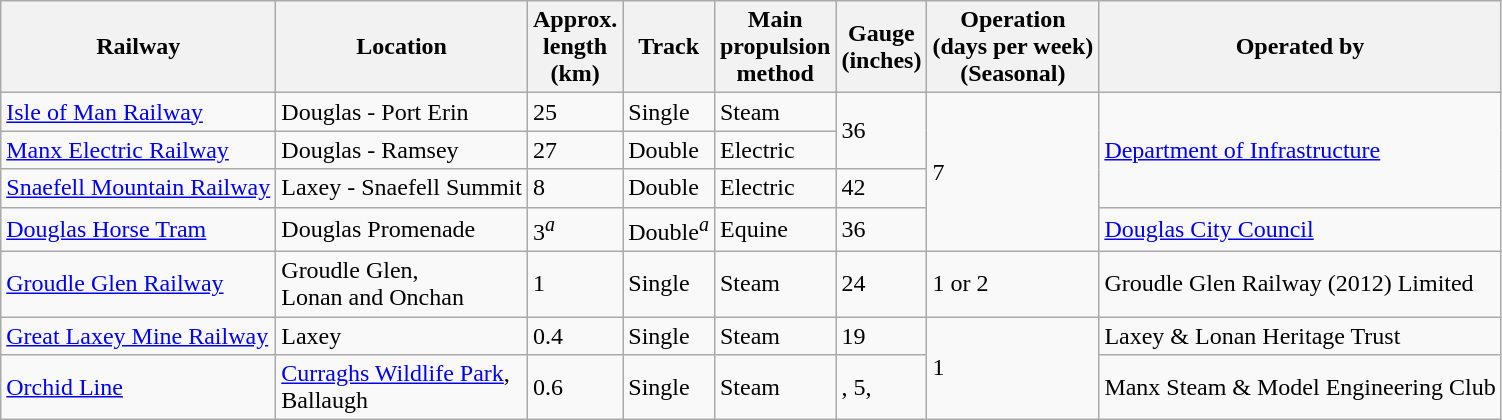<table class="wikitable">
<tr>
<th>Railway</th>
<th>Location</th>
<th>Approx.<br>length<br>(km)</th>
<th>Track</th>
<th>Main<br>propulsion<br>method</th>
<th>Gauge<br>(inches)</th>
<th>Operation<br>(days per week)<br>(Seasonal)</th>
<th>Operated by</th>
</tr>
<tr>
<td><a href='#'>Isle of Man Railway</a></td>
<td>Douglas - Port Erin</td>
<td>25</td>
<td>Single</td>
<td>Steam</td>
<td rowspan="2">36</td>
<td rowspan="4">7</td>
<td rowspan="3"><a href='#'>Department of Infrastructure</a></td>
</tr>
<tr>
<td><a href='#'>Manx Electric Railway</a></td>
<td>Douglas - Ramsey</td>
<td>27</td>
<td>Double</td>
<td>Electric</td>
</tr>
<tr>
<td><a href='#'>Snaefell Mountain Railway</a></td>
<td>Laxey - Snaefell Summit</td>
<td>8</td>
<td>Double</td>
<td>Electric</td>
<td>42</td>
</tr>
<tr>
<td><a href='#'>Douglas Horse Tram</a></td>
<td>Douglas Promenade</td>
<td>3<sup><em>a</em></sup></td>
<td>Double<sup><em>a</em></sup></td>
<td>Equine</td>
<td>36</td>
<td><a href='#'>Douglas City Council</a></td>
</tr>
<tr>
<td><a href='#'>Groudle Glen Railway</a></td>
<td>Groudle Glen,<br>Lonan and Onchan</td>
<td>1</td>
<td>Single</td>
<td>Steam</td>
<td>24</td>
<td>1 or 2</td>
<td>Groudle Glen Railway (2012) Limited</td>
</tr>
<tr>
<td><a href='#'>Great Laxey Mine Railway</a></td>
<td>Laxey</td>
<td>0.4</td>
<td>Single</td>
<td>Steam</td>
<td>19</td>
<td rowspan="2">1</td>
<td>Laxey & Lonan Heritage Trust</td>
</tr>
<tr>
<td><a href='#'>Orchid Line</a></td>
<td><a href='#'>Curraghs Wildlife Park</a>,<br>Ballaugh</td>
<td>0.6</td>
<td>Single</td>
<td>Steam</td>
<td>, 5, </td>
<td>Manx Steam & Model Engineering Club</td>
</tr>
</table>
